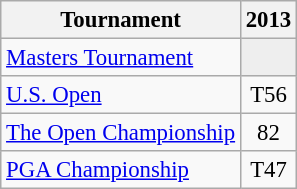<table class="wikitable" style="font-size:95%;text-align:center;">
<tr>
<th>Tournament</th>
<th>2013</th>
</tr>
<tr>
<td align=left><a href='#'>Masters Tournament</a></td>
<td style="background:#eeeeee;"></td>
</tr>
<tr>
<td align=left><a href='#'>U.S. Open</a></td>
<td>T56</td>
</tr>
<tr>
<td align=left><a href='#'>The Open Championship</a></td>
<td>82</td>
</tr>
<tr>
<td align=left><a href='#'>PGA Championship</a></td>
<td>T47</td>
</tr>
</table>
